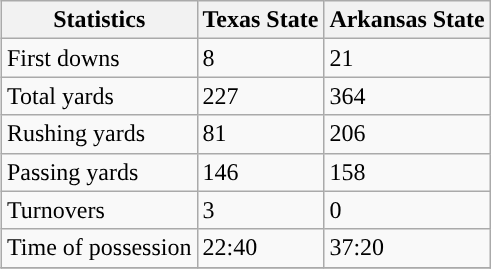<table class="wikitable" style="float: right;">
<tr>
<th>Statistics</th>
<th>Texas State</th>
<th>Arkansas State</th>
</tr>
<tr>
<td>First downs</td>
<td>8</td>
<td>21</td>
</tr>
<tr>
<td>Total yards</td>
<td>227</td>
<td>364</td>
</tr>
<tr>
<td>Rushing yards</td>
<td>81</td>
<td>206</td>
</tr>
<tr>
<td>Passing yards</td>
<td>146</td>
<td>158</td>
</tr>
<tr>
<td>Turnovers</td>
<td>3</td>
<td>0</td>
</tr>
<tr>
<td>Time of possession</td>
<td>22:40</td>
<td>37:20</td>
</tr>
<tr>
</tr>
</table>
